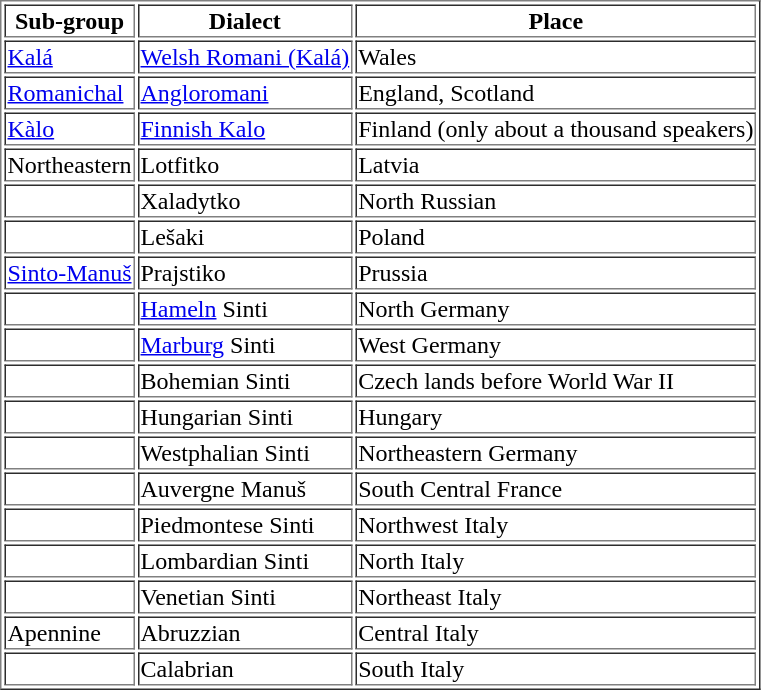<table border="1">
<tr>
<th scope="col">Sub-group</th>
<th scope="col">Dialect</th>
<th scope="col">Place</th>
</tr>
<tr>
<td><a href='#'>Kalá</a></td>
<td><a href='#'>Welsh Romani (Kalá)</a></td>
<td>Wales</td>
</tr>
<tr>
<td><a href='#'>Romanichal</a></td>
<td><a href='#'>Angloromani</a></td>
<td>England, Scotland</td>
</tr>
<tr>
<td><a href='#'>Kàlo</a></td>
<td><a href='#'>Finnish Kalo</a></td>
<td>Finland (only about a thousand speakers)</td>
</tr>
<tr>
<td>Northeastern</td>
<td>Lotfitko</td>
<td>Latvia</td>
</tr>
<tr>
<td></td>
<td>Xaladytko</td>
<td>North Russian</td>
</tr>
<tr>
<td></td>
<td>Lešaki</td>
<td>Poland</td>
</tr>
<tr>
<td><a href='#'>Sinto-Manuš</a></td>
<td>Prajstiko</td>
<td>Prussia</td>
</tr>
<tr>
<td></td>
<td><a href='#'>Hameln</a> Sinti</td>
<td>North Germany</td>
</tr>
<tr>
<td></td>
<td><a href='#'>Marburg</a> Sinti</td>
<td>West Germany</td>
</tr>
<tr>
<td></td>
<td>Bohemian Sinti</td>
<td>Czech lands before World War II</td>
</tr>
<tr>
<td></td>
<td>Hungarian Sinti</td>
<td>Hungary</td>
</tr>
<tr>
<td></td>
<td>Westphalian Sinti</td>
<td>Northeastern Germany</td>
</tr>
<tr>
<td></td>
<td>Auvergne Manuš</td>
<td>South Central France</td>
</tr>
<tr>
<td></td>
<td>Piedmontese Sinti</td>
<td>Northwest Italy</td>
</tr>
<tr>
<td></td>
<td>Lombardian Sinti</td>
<td>North Italy</td>
</tr>
<tr>
<td></td>
<td>Venetian Sinti</td>
<td>Northeast Italy</td>
</tr>
<tr>
<td>Apennine</td>
<td>Abruzzian</td>
<td>Central Italy</td>
</tr>
<tr>
<td></td>
<td>Calabrian</td>
<td>South Italy</td>
</tr>
</table>
